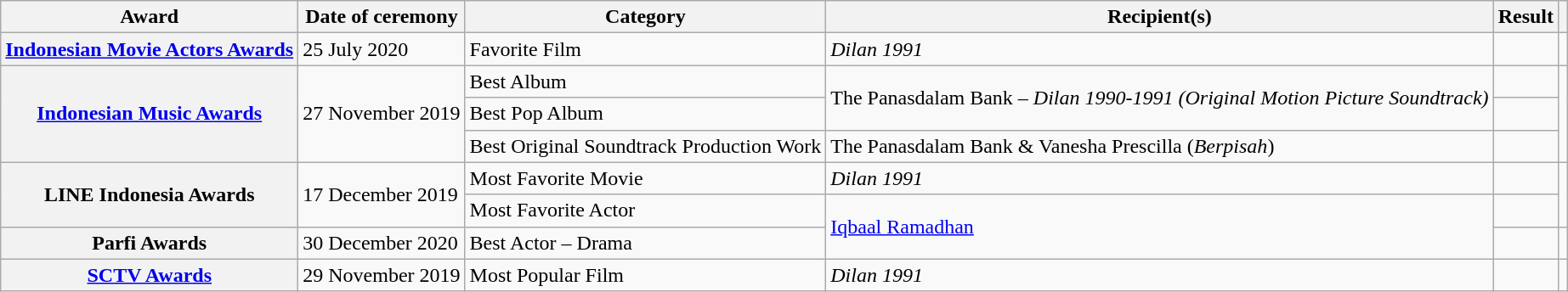<table class="wikitable plainrowheaders sortable">
<tr>
<th scope="col">Award</th>
<th scope="col">Date of ceremony</th>
<th scope="col">Category</th>
<th scope="col">Recipient(s)</th>
<th scope="col">Result</th>
<th scope="col" class="unsortable"></th>
</tr>
<tr>
<th scope="row" rowspan="1"><a href='#'>Indonesian Movie Actors Awards</a></th>
<td rowspan="1">25 July 2020</td>
<td>Favorite Film</td>
<td><em>Dilan 1991</em></td>
<td></td>
<td></td>
</tr>
<tr>
<th scope="row" rowspan="3"><a href='#'>Indonesian Music Awards</a></th>
<td rowspan="3">27 November 2019</td>
<td>Best Album</td>
<td rowspan="2">The Panasdalam Bank – <em>Dilan 1990-1991 (Original Motion Picture Soundtrack)</em></td>
<td></td>
<td rowspan="3"></td>
</tr>
<tr>
<td>Best Pop Album</td>
<td></td>
</tr>
<tr>
<td>Best Original Soundtrack Production Work</td>
<td>The Panasdalam Bank & Vanesha Prescilla (<em>Berpisah</em>)</td>
<td></td>
</tr>
<tr>
<th scope="row" rowspan="2">LINE Indonesia Awards</th>
<td rowspan="2">17 December 2019</td>
<td>Most Favorite Movie</td>
<td><em>Dilan 1991</em></td>
<td></td>
<td rowspan="2"></td>
</tr>
<tr>
<td>Most Favorite Actor</td>
<td rowspan="2"><a href='#'>Iqbaal Ramadhan</a></td>
<td></td>
</tr>
<tr>
<th scope="row" rowspan="1">Parfi Awards</th>
<td>30 December 2020</td>
<td>Best Actor – Drama</td>
<td></td>
<td style="text-align:center"></td>
</tr>
<tr>
<th scope="row" rowspan="1"><a href='#'>SCTV Awards</a></th>
<td>29 November 2019</td>
<td>Most Popular Film</td>
<td><em>Dilan 1991</em></td>
<td></td>
<td></td>
</tr>
</table>
